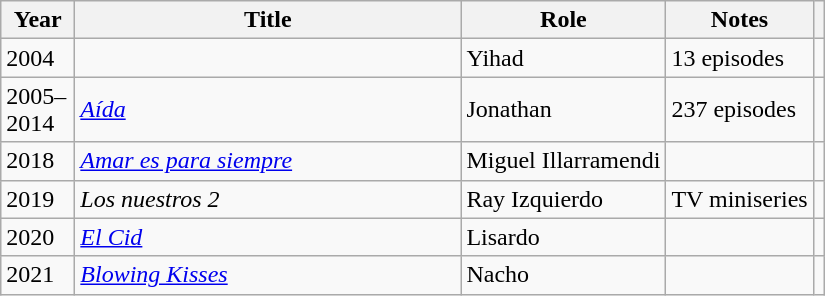<table class="wikitable sortable">
<tr>
<th width="42">Year</th>
<th width="250">Title</th>
<th>Role</th>
<th class="unsortable">Notes</th>
<th class="unsortable"></th>
</tr>
<tr>
<td>2004</td>
<td></td>
<td>Yihad</td>
<td>13 episodes</td>
<td align = "center"></td>
</tr>
<tr>
<td>2005–2014</td>
<td><em><a href='#'>Aída</a></em></td>
<td>Jonathan</td>
<td>237 episodes</td>
<td align = "center"></td>
</tr>
<tr>
<td>2018</td>
<td><em><a href='#'>Amar es para siempre</a></em></td>
<td>Miguel Illarramendi</td>
<td></td>
<td align = "center"></td>
</tr>
<tr>
<td>2019</td>
<td><em>Los nuestros 2</em></td>
<td>Ray Izquierdo</td>
<td>TV miniseries</td>
<td align = "center"></td>
</tr>
<tr>
<td>2020</td>
<td><em><a href='#'>El Cid</a></em></td>
<td>Lisardo</td>
<td></td>
<td align = "center"></td>
</tr>
<tr>
<td>2021</td>
<td><em><a href='#'>Blowing Kisses</a></em></td>
<td>Nacho</td>
<td></td>
<td align = "center"></td>
</tr>
</table>
